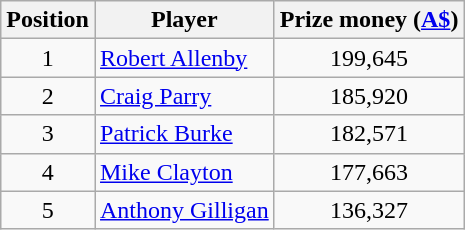<table class="wikitable">
<tr>
<th>Position</th>
<th>Player</th>
<th>Prize money (<a href='#'>A$</a>)</th>
</tr>
<tr>
<td align=center>1</td>
<td> <a href='#'>Robert Allenby</a></td>
<td align=center>199,645</td>
</tr>
<tr>
<td align=center>2</td>
<td> <a href='#'>Craig Parry</a></td>
<td align=center>185,920</td>
</tr>
<tr>
<td align=center>3</td>
<td> <a href='#'>Patrick Burke</a></td>
<td align=center>182,571</td>
</tr>
<tr>
<td align=center>4</td>
<td> <a href='#'>Mike Clayton</a></td>
<td align=center>177,663</td>
</tr>
<tr>
<td align=center>5</td>
<td> <a href='#'>Anthony Gilligan</a></td>
<td align=center>136,327</td>
</tr>
</table>
